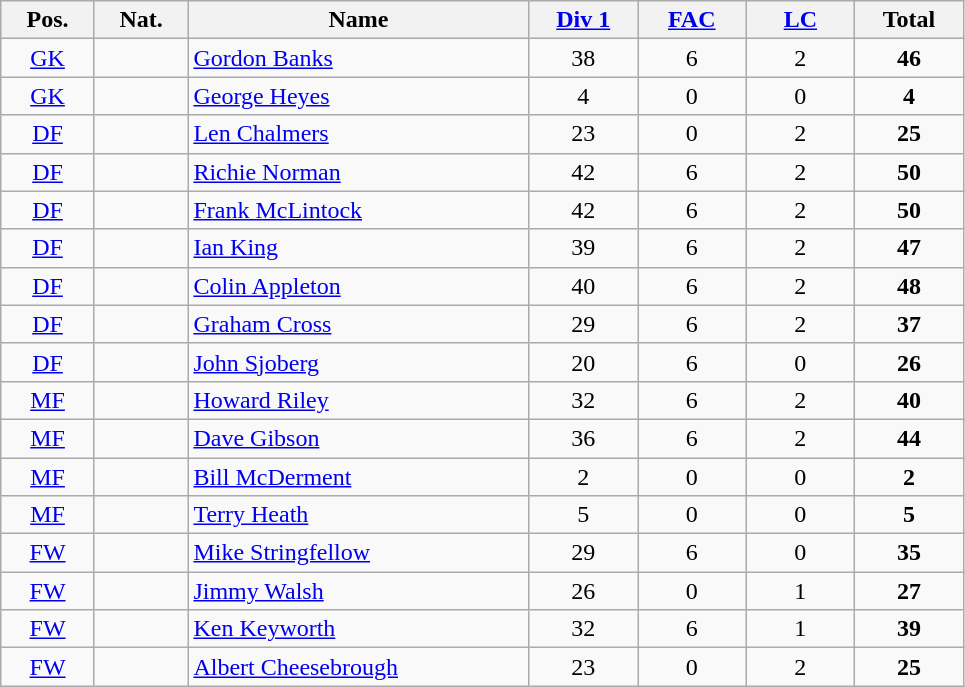<table class="wikitable sortable">
<tr>
<th width=55>Pos.</th>
<th width=55>Nat.</th>
<th width=220>Name</th>
<th width=65><a href='#'>Div 1</a></th>
<th width=65><a href='#'>FAC</a></th>
<th width=65><a href='#'>LC</a></th>
<th width=65>Total</th>
</tr>
<tr>
<td align=center><a href='#'>GK</a></td>
<td align=center></td>
<td><a href='#'>Gordon Banks</a></td>
<td align=center>38</td>
<td align=center>6</td>
<td align=center>2</td>
<td align=center><strong>46</strong></td>
</tr>
<tr>
<td align=center><a href='#'>GK</a></td>
<td align=center></td>
<td><a href='#'>George Heyes</a></td>
<td align=center>4</td>
<td align=center>0</td>
<td align=center>0</td>
<td align=center><strong>4</strong></td>
</tr>
<tr>
<td align=center><a href='#'>DF</a></td>
<td align=center></td>
<td><a href='#'>Len Chalmers</a></td>
<td align=center>23</td>
<td align=center>0</td>
<td align=center>2</td>
<td align=center><strong>25</strong></td>
</tr>
<tr>
<td align=center><a href='#'>DF</a></td>
<td align=center></td>
<td><a href='#'>Richie Norman</a></td>
<td align=center>42</td>
<td align=center>6</td>
<td align=center>2</td>
<td align=center><strong>50</strong></td>
</tr>
<tr>
<td align=center><a href='#'>DF</a></td>
<td align=center></td>
<td><a href='#'>Frank McLintock</a></td>
<td align=center>42</td>
<td align=center>6</td>
<td align=center>2</td>
<td align=center><strong>50</strong></td>
</tr>
<tr>
<td align=center><a href='#'>DF</a></td>
<td align=center></td>
<td><a href='#'>Ian King</a></td>
<td align=center>39</td>
<td align=center>6</td>
<td align=center>2</td>
<td align=center><strong>47</strong></td>
</tr>
<tr>
<td align=center><a href='#'>DF</a></td>
<td align=center></td>
<td><a href='#'>Colin Appleton</a></td>
<td align=center>40</td>
<td align=center>6</td>
<td align=center>2</td>
<td align=center><strong>48</strong></td>
</tr>
<tr>
<td align=center><a href='#'>DF</a></td>
<td align=center></td>
<td><a href='#'>Graham Cross</a></td>
<td align=center>29</td>
<td align=center>6</td>
<td align=center>2</td>
<td align=center><strong>37</strong></td>
</tr>
<tr>
<td align=center><a href='#'>DF</a></td>
<td align=center></td>
<td><a href='#'>John Sjoberg</a></td>
<td align=center>20</td>
<td align=center>6</td>
<td align=center>0</td>
<td align=center><strong>26</strong></td>
</tr>
<tr>
<td align=center><a href='#'>MF</a></td>
<td align=center></td>
<td><a href='#'>Howard Riley</a></td>
<td align=center>32</td>
<td align=center>6</td>
<td align=center>2</td>
<td align=center><strong>40</strong></td>
</tr>
<tr>
<td align=center><a href='#'>MF</a></td>
<td align=center></td>
<td><a href='#'>Dave Gibson</a></td>
<td align=center>36</td>
<td align=center>6</td>
<td align=center>2</td>
<td align=center><strong>44</strong></td>
</tr>
<tr>
<td align=center><a href='#'>MF</a></td>
<td align=center></td>
<td><a href='#'>Bill McDerment</a></td>
<td align=center>2</td>
<td align=center>0</td>
<td align=center>0</td>
<td align=center><strong>2</strong></td>
</tr>
<tr>
<td align=center><a href='#'>MF</a></td>
<td align=center></td>
<td><a href='#'>Terry Heath</a></td>
<td align=center>5</td>
<td align=center>0</td>
<td align=center>0</td>
<td align=center><strong>5</strong></td>
</tr>
<tr>
<td align=center><a href='#'>FW</a></td>
<td align=center></td>
<td><a href='#'>Mike Stringfellow</a></td>
<td align=center>29</td>
<td align=center>6</td>
<td align=center>0</td>
<td align=center><strong>35</strong></td>
</tr>
<tr>
<td align=center><a href='#'>FW</a></td>
<td align=center></td>
<td><a href='#'>Jimmy Walsh</a></td>
<td align=center>26</td>
<td align=center>0</td>
<td align=center>1</td>
<td align=center><strong>27</strong></td>
</tr>
<tr>
<td align=center><a href='#'>FW</a></td>
<td align=center></td>
<td><a href='#'>Ken Keyworth</a></td>
<td align=center>32</td>
<td align=center>6</td>
<td align=center>1</td>
<td align=center><strong>39</strong></td>
</tr>
<tr>
<td align=center><a href='#'>FW</a></td>
<td align=center></td>
<td><a href='#'>Albert Cheesebrough</a></td>
<td align=center>23</td>
<td align=center>0</td>
<td align=center>2</td>
<td align=center><strong>25</strong></td>
</tr>
</table>
